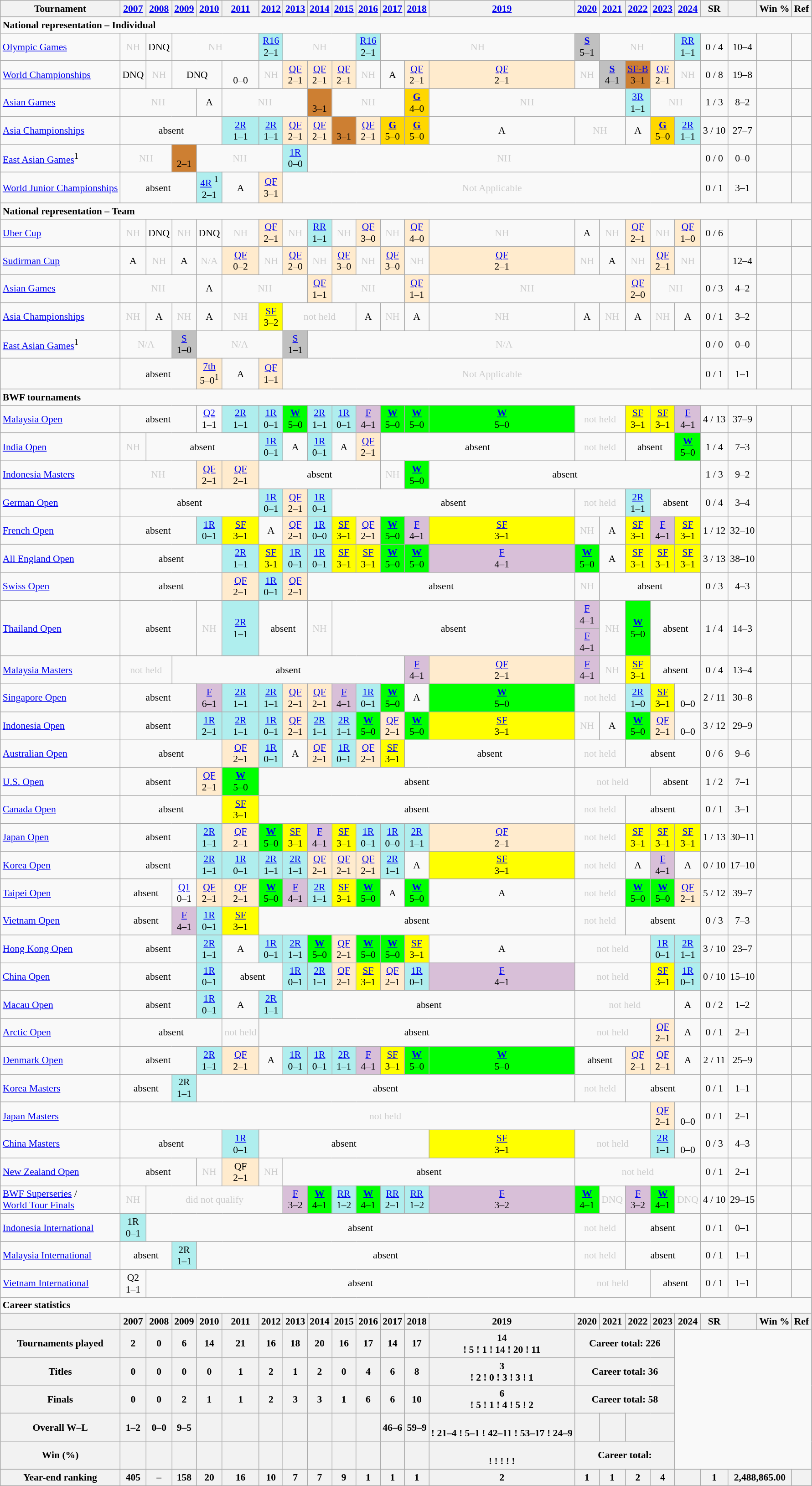<table class="wikitable" style="font-size: 90%; text-align:center">
<tr>
<th>Tournament</th>
<th><a href='#'>2007</a></th>
<th><a href='#'>2008</a></th>
<th><a href='#'>2009</a></th>
<th><a href='#'>2010</a></th>
<th><a href='#'>2011</a></th>
<th><a href='#'>2012</a></th>
<th><a href='#'>2013</a></th>
<th><a href='#'>2014</a></th>
<th><a href='#'>2015</a></th>
<th><a href='#'>2016</a></th>
<th><a href='#'>2017</a></th>
<th><a href='#'>2018</a></th>
<th><a href='#'>2019</a></th>
<th><a href='#'>2020</a></th>
<th><a href='#'>2021</a></th>
<th><a href='#'>2022</a></th>
<th><a href='#'>2023</a></th>
<th><a href='#'>2024</a></th>
<th>SR</th>
<th></th>
<th>Win %</th>
<th>Ref</th>
</tr>
<tr>
<td align="left" colspan="23"><strong>National representation – Individual</strong></td>
</tr>
<tr>
<td align=left><a href='#'>Olympic Games</a></td>
<td style="color:#ccc">NH</td>
<td>DNQ</td>
<td colspan="3" style="color:#ccc">NH</td>
<td bgcolor="#AFEEEE"><a href='#'>R16</a><br>2–1</td>
<td colspan="3" style="color:#ccc">NH</td>
<td bgcolor="#AFEEEE"><a href='#'>R16</a><br>2–1</td>
<td colspan="3" style="color:#ccc">NH</td>
<td bgcolor="#C0C0C0"><a href='#'><strong>S</strong></a><br>5–1</td>
<td colspan="3" style="color:#ccc">NH</td>
<td bgcolor="#AFEEEE"><a href='#'>RR</a><br>1–1</td>
<td>0 / 4</td>
<td>10–4</td>
<td align="right"></td>
<td></td>
</tr>
<tr>
<td align="left"><a href='#'>World Championships</a></td>
<td>DNQ</td>
<td style="color:#ccc">NH</td>
<td colspan="2">DNQ</td>
<td><a href='#'></a><br>0–0</td>
<td style="color:#ccc">NH</td>
<td bgcolor="#FFEBCD"><a href='#'>QF</a><br>2–1</td>
<td bgcolor="#FFEBCD"><a href='#'>QF</a><br>2–1</td>
<td bgcolor="#FFEBCD"><a href='#'>QF</a><br>2–1</td>
<td style="color:#ccc">NH</td>
<td>A</td>
<td bgcolor="#FFEBCD"><a href='#'>QF</a><br>2–1</td>
<td bgcolor="#FFEBCD"><a href='#'>QF</a><br>2–1</td>
<td style="color:#ccc">NH</td>
<td bgcolor="#C0C0C0"><a href='#'><strong>S</strong></a><br>4–1</td>
<td bgcolor="#CD7F32"><a href='#'>SF-B</a><br>3–1</td>
<td bgcolor="#FFEBCD"><a href='#'>QF</a><br>2–1</td>
<td style="color:#ccc">NH</td>
<td>0 / 8</td>
<td>19–8</td>
<td align="right"></td>
<td></td>
</tr>
<tr>
<td align=left><a href='#'>Asian Games</a></td>
<td colspan="3" style="color:#ccc">NH</td>
<td>A</td>
<td colspan="3" style="color:#ccc">NH</td>
<td bgcolor="#CD7F32"><br>3–1</td>
<td colspan="3" style="color:#ccc">NH</td>
<td bgcolor="#FFD700"><a href='#'><strong>G</strong></a><br>4–0</td>
<td colspan="3" style="color:#ccc">NH</td>
<td bgcolor="#AFEEEE"><a href='#'>3R</a><br>1–1</td>
<td colspan="2" style="color:#ccc">NH</td>
<td>1 / 3</td>
<td>8–2</td>
<td align="right"></td>
<td></td>
</tr>
<tr>
<td align="left"><a href='#'>Asia Championships</a></td>
<td colspan="4">absent</td>
<td bgcolor="#AFEEEE"><a href='#'>2R</a><br>1–1</td>
<td bgcolor="#AFEEEE"><a href='#'>2R</a><br>1–1</td>
<td bgcolor="#FFEBCD"><a href='#'>QF</a><br>2–1</td>
<td bgcolor="#FFEBCD"><a href='#'>QF</a><br>2–1</td>
<td bgcolor="#CD7F32"><br>3–1</td>
<td bgcolor="#FFEBCD"><a href='#'>QF</a><br>2–1</td>
<td bgcolor="#FFD700"><a href='#'><strong>G</strong></a><br>5–0</td>
<td bgcolor="#FFD700"><a href='#'><strong>G</strong></a><br>5–0</td>
<td>A</td>
<td colspan="2" style="color:#ccc">NH</td>
<td>A</td>
<td bgcolor="#FFD700"><a href='#'><strong>G</strong></a><br>5–0</td>
<td bgcolor="#AFEEEE"><a href='#'>2R</a><br>1–1</td>
<td>3 / 10</td>
<td>27–7</td>
<td align="right"></td>
<td></td>
</tr>
<tr>
<td align=left><a href='#'>East Asian Games</a><sup>1</sup></td>
<td colspan="2" style="color:#ccc">NH</td>
<td bgcolor="#CD7F32"><br>2–1</td>
<td colspan="3" style="color:#ccc">NH</td>
<td bgcolor="#AFEEEE"><a href='#'>1R</a><br>0–0</td>
<td colspan="11" style="color:#ccc">NH</td>
<td>0 / 0</td>
<td>0–0</td>
<td align="right"></td>
<td></td>
</tr>
<tr>
<td align="left"><a href='#'>World Junior Championships</a></td>
<td colspan="3">absent</td>
<td bgcolor="#AFEEEE"><a href='#'>4R</a> <sup>1</sup><br>2–1</td>
<td>A</td>
<td bgcolor="#FFEBCD"><a href='#'>QF</a><br>3–1</td>
<td colspan="12" style="color:#ccc">Not Applicable</td>
<td>0 / 1</td>
<td>3–1</td>
<td align="right"></td>
<td></td>
</tr>
<tr>
<td align="left" colspan="23"><strong>National representation – Team</strong></td>
</tr>
<tr>
<td align=left><a href='#'>Uber Cup</a></td>
<td style="color:#ccc">NH</td>
<td>DNQ</td>
<td style="color:#ccc">NH</td>
<td>DNQ</td>
<td style="color:#ccc">NH</td>
<td bgcolor="#FFEBCD"><a href='#'>QF</a><br>2–1</td>
<td style="color:#ccc">NH</td>
<td bgcolor="#AFEEEE"><a href='#'>RR</a><br>1–1</td>
<td style="color:#ccc">NH</td>
<td bgcolor="#FFEBCD"><a href='#'>QF</a><br>3–0</td>
<td style="color:#ccc">NH</td>
<td bgcolor="#FFEBCD"><a href='#'>QF</a><br>4–0</td>
<td style="color:#ccc">NH</td>
<td>A</td>
<td style="color:#ccc">NH</td>
<td bgcolor="#FFEBCD"><a href='#'>QF</a><br>2–1</td>
<td style="color:#ccc">NH</td>
<td bgcolor="#FFEBCD"><a href='#'>QF</a><br>1–0</td>
<td>0 / 6</td>
<td></td>
<td align="right"></td>
<td></td>
</tr>
<tr>
<td align=left><a href='#'>Sudirman Cup</a></td>
<td>A</td>
<td style="color:#ccc">NH</td>
<td>A</td>
<td style="color:#ccc">N/A</td>
<td bgcolor="#FFEBCD"><a href='#'>QF</a><br>0–2</td>
<td style="color:#ccc">NH</td>
<td bgcolor="#FFEBCD"><a href='#'>QF</a><br>2–0</td>
<td style="color:#ccc">NH</td>
<td bgcolor="#FFEBCD"><a href='#'>QF</a><br>3–0</td>
<td style="color:#ccc">NH</td>
<td bgcolor="#FFEBCD"><a href='#'>QF</a><br>3–0</td>
<td style="color:#ccc">NH</td>
<td bgcolor="#FFEBCD"><a href='#'>QF</a><br>2–1</td>
<td style="color:#ccc">NH</td>
<td>A</td>
<td style="color:#ccc">NH</td>
<td bgcolor="#FFEBCD"><a href='#'>QF</a><br>2–1</td>
<td style="color:#ccc">NH</td>
<td></td>
<td>12–4</td>
<td align="right"></td>
<td></td>
</tr>
<tr>
<td align=left><a href='#'>Asian Games</a></td>
<td colspan="3" style="color:#ccc">NH</td>
<td>A</td>
<td colspan="3" style="color:#ccc">NH</td>
<td bgcolor="#FFEBCD"><a href='#'>QF</a><br>1–1</td>
<td colspan="3" style="color:#ccc">NH</td>
<td bgcolor="#FFEBCD"><a href='#'>QF</a><br>1–1</td>
<td colspan="3" style="color:#ccc">NH</td>
<td bgcolor="#FFEBCD"><a href='#'>QF</a><br>2–0</td>
<td colspan="2" style="color:#ccc">NH</td>
<td>0 / 3</td>
<td>4–2</td>
<td align="right"></td>
<td></td>
</tr>
<tr>
<td align=left><a href='#'>Asia Championships</a></td>
<td style="color:#ccc">NH</td>
<td>A</td>
<td style="color:#ccc">NH</td>
<td>A</td>
<td style="color:#ccc">NH</td>
<td bgcolor="#FFFF00"><a href='#'>SF</a><br>3–2</td>
<td colspan="3" style="color:#ccc">not held</td>
<td>A</td>
<td style="color:#ccc">NH</td>
<td>A</td>
<td style="color:#ccc">NH</td>
<td>A</td>
<td style="color:#ccc">NH</td>
<td>A</td>
<td style="color:#ccc">NH</td>
<td>A</td>
<td>0 / 1</td>
<td>3–2</td>
<td align="right"></td>
<td></td>
</tr>
<tr>
<td align=left><a href='#'>East Asian Games</a><sup>1</sup></td>
<td colspan="2" style="color:#ccc">N/A</td>
<td bgcolor="#C0C0C0"><a href='#'>S</a><br>1–0</td>
<td colspan="3" style="color:#ccc">N/A</td>
<td bgcolor="#C0C0C0"><a href='#'>S</a><br>1–1</td>
<td colspan="11" style="color:#ccc">N/A</td>
<td>0 / 0</td>
<td>0–0</td>
<td align="right"></td>
<td></td>
</tr>
<tr>
<td align=left></td>
<td colspan="3">absent</td>
<td bgcolor="#FFEBCD"><a href='#'>7th</a><br>5–0<sup>1</sup></td>
<td>A</td>
<td bgcolor="#FFEBCD"><a href='#'>QF</a><br>1–1</td>
<td colspan="12" style="color:#ccc">Not Applicable</td>
<td>0 / 1</td>
<td>1–1</td>
<td align="right"></td>
<td></td>
</tr>
<tr>
<td align="left" colspan="23"><strong>BWF tournaments</strong></td>
</tr>
<tr>
<td align="left"><a href='#'>Malaysia Open</a></td>
<td colspan="3">absent</td>
<td><a href='#'>Q2</a><br>1–1</td>
<td bgcolor="#AFEEEE"><a href='#'>2R</a><br>1–1</td>
<td bgcolor="#AFEEEE"><a href='#'>1R</a><br>0–1</td>
<td bgcolor="#00FF00"><a href='#'><strong>W</strong></a><br>5–0</td>
<td bgcolor="#AFEEEE"><a href='#'>2R</a><br>1–1</td>
<td bgcolor="#AFEEEE"><a href='#'>1R</a><br>0–1</td>
<td bgcolor="#D8BFD8"><a href='#'>F</a><br>4–1</td>
<td bgcolor="#00FF00"><a href='#'><strong>W</strong></a><br>5–0</td>
<td bgcolor="#00FF00"><a href='#'><strong>W</strong></a><br>5–0</td>
<td bgcolor="#00FF00"><a href='#'><strong>W</strong></a><br>5–0</td>
<td colspan="2" style="color:#ccc">not held</td>
<td bgcolor="#FFFF00"><a href='#'>SF</a><br>3–1</td>
<td bgcolor="#FFFF00"><a href='#'>SF</a><br>3–1</td>
<td bgcolor="#D8BFD8"><a href='#'>F</a><br>4–1</td>
<td>4 / 13</td>
<td>37–9</td>
<td align="right"></td>
<td></td>
</tr>
<tr>
<td align="left"><a href='#'>India Open</a></td>
<td style="color:#ccc">NH</td>
<td colspan="4">absent</td>
<td bgcolor="#AFEEEE"><a href='#'>1R</a><br>0–1</td>
<td>A</td>
<td bgcolor="#AFEEEE"><a href='#'>1R</a><br>0–1</td>
<td>A</td>
<td bgcolor="#FFEBCD"><a href='#'>QF</a><br>2–1</td>
<td colspan="3">absent</td>
<td colspan="2" style="color:#ccc">not held</td>
<td colspan="2">absent</td>
<td bgcolor="#00FF00"><a href='#'><strong>W</strong></a><br>5–0</td>
<td>1 / 4</td>
<td>7–3</td>
<td align="right"></td>
<td></td>
</tr>
<tr>
<td align="left"><a href='#'>Indonesia Masters</a></td>
<td colspan="3" style="color:#ccc">NH</td>
<td bgcolor="#FFEBCD"><a href='#'>QF</a><br>2–1</td>
<td bgcolor="#FFEBCD"><a href='#'>QF</a><br>2–1</td>
<td colspan="5">absent</td>
<td style="color:#ccc">NH</td>
<td bgcolor="#00FF00"><a href='#'><strong>W</strong></a><br>5–0</td>
<td colspan="6">absent</td>
<td>1 / 3</td>
<td>9–2</td>
<td align="right"></td>
<td></td>
</tr>
<tr>
<td align="left"><a href='#'>German Open</a></td>
<td colspan="5">absent</td>
<td bgcolor="#AFEEEE"><a href='#'>1R</a><br>0–1</td>
<td bgcolor="#FFEBCD"><a href='#'>QF</a><br>2–1</td>
<td bgcolor="#AFEEEE"><a href='#'>1R</a><br>0–1</td>
<td colspan="5">absent</td>
<td colspan="2" style="color:#ccc">not held</td>
<td bgcolor="#AFEEEE"><a href='#'>2R</a><br>1–1</td>
<td colspan="2">absent</td>
<td>0 / 4</td>
<td>3–4</td>
<td align="right"></td>
<td></td>
</tr>
<tr>
<td align="left"><a href='#'>French Open</a></td>
<td colspan="3">absent</td>
<td bgcolor="#AFEEEE"><a href='#'>1R</a><br>0–1</td>
<td bgcolor="#FFFF00"><a href='#'>SF</a><br>3–1</td>
<td>A</td>
<td bgcolor="#FFEBCD"><a href='#'>QF</a><br>2–1</td>
<td bgcolor="#AFEEEE"><a href='#'>1R</a><br>0–0</td>
<td bgcolor="#FFFF00"><a href='#'>SF</a><br>3–1</td>
<td bgcolor="#FFEBCD"><a href='#'>QF</a><br>2–1</td>
<td bgcolor="#00FF00"><a href='#'><strong>W</strong></a><br>5–0</td>
<td bgcolor="#D8BFD8"><a href='#'>F</a><br>4–1</td>
<td bgcolor="#FFFF00"><a href='#'>SF</a><br>3–1</td>
<td style="color:#ccc">NH</td>
<td>A</td>
<td bgcolor="#FFFF00"><a href='#'>SF</a><br>3–1</td>
<td bgcolor="#D8BFD8"><a href='#'>F</a><br>4–1</td>
<td bgcolor="#FFFF00"><a href='#'>SF</a><br>3–1</td>
<td>1 / 12</td>
<td>32–10</td>
<td align="right"></td>
<td></td>
</tr>
<tr>
<td align="left"><a href='#'>All England Open</a></td>
<td colspan="4">absent</td>
<td bgcolor="#AFEEEE"><a href='#'>2R</a><br>1–1</td>
<td bgcolor="#FFFF00"><a href='#'>SF</a><br>3-1</td>
<td bgcolor="#AFEEEE"><a href='#'>1R</a><br>0–1</td>
<td bgcolor="#AFEEEE"><a href='#'>1R</a><br>0–1</td>
<td bgcolor="#FFFF00"><a href='#'>SF</a><br>3–1</td>
<td bgcolor="#FFFF00"><a href='#'>SF</a><br>3–1</td>
<td bgcolor="#00FF00"><a href='#'><strong>W</strong></a><br>5–0</td>
<td bgcolor="#00FF00"><a href='#'><strong>W</strong></a><br>5–0</td>
<td bgcolor="#D8BFD8"><a href='#'>F</a><br>4–1</td>
<td bgcolor="#00FF00"><a href='#'><strong>W</strong></a><br>5–0</td>
<td>A</td>
<td bgcolor="#FFFF00"><a href='#'>SF</a><br>3–1</td>
<td bgcolor="#FFFF00"><a href='#'>SF</a><br>3–1</td>
<td bgcolor="#FFFF00"><a href='#'>SF</a><br>3–1</td>
<td>3 / 13</td>
<td>38–10</td>
<td align="right"></td>
<td></td>
</tr>
<tr>
<td align="left"><a href='#'>Swiss Open</a></td>
<td colspan="4">absent</td>
<td bgcolor="#FFEBCD"><a href='#'>QF</a><br>2–1</td>
<td bgcolor="#AFEEEE"><a href='#'>1R</a><br>0–1</td>
<td bgcolor="#FFEBCD"><a href='#'>QF</a><br>2–1</td>
<td colspan="6">absent</td>
<td style="color:#ccc">NH</td>
<td colspan="4">absent</td>
<td>0 / 3</td>
<td>4–3</td>
<td align="right"></td>
<td></td>
</tr>
<tr>
<td align="left" rowspan="2"><a href='#'>Thailand Open</a></td>
<td colspan="3" rowspan="2">absent</td>
<td rowspan="2" style="color:#ccc">NH</td>
<td bgcolor="#AFEEEE" rowspan="2"><a href='#'>2R</a><br>1–1</td>
<td colspan="2" rowspan="2">absent</td>
<td rowspan="2" style="color:#ccc">NH</td>
<td colspan="5" rowspan="2">absent</td>
<td bgcolor="#D8BFD8"><a href='#'>F</a><br>4–1</td>
<td rowspan="2" style="color:#ccc">NH</td>
<td rowspan="2" bgcolor="#00FF00"><strong><a href='#'>W</a></strong><br>5–0</td>
<td colspan="2" rowspan="2">absent</td>
<td rowspan="2">1 / 4</td>
<td rowspan="2">14–3</td>
<td align="right" rowspan="2"></td>
<td align="center" rowspan="2"></td>
</tr>
<tr>
<td bgcolor="#D8BFD8"><a href='#'>F</a><br>4–1</td>
</tr>
<tr>
<td align="left"><a href='#'>Malaysia Masters</a></td>
<td colspan="2" style="color:#ccc">not held</td>
<td colspan="9">absent</td>
<td bgcolor="#D8BFD8"><a href='#'>F</a><br>4–1</td>
<td bgcolor="#FFEBCD"><a href='#'>QF</a><br>2–1</td>
<td bgcolor="#D8BFD8"><a href='#'>F</a><br>4–1</td>
<td style="color:#ccc">NH</td>
<td bgcolor="#FFFF00"><a href='#'>SF</a><br>3–1</td>
<td colspan="2">absent</td>
<td>0 / 4</td>
<td>13–4</td>
<td align="right"></td>
<td></td>
</tr>
<tr>
<td align="left"><a href='#'>Singapore Open</a></td>
<td colspan="3">absent</td>
<td bgcolor="#D8BFD8"><a href='#'>F</a><br>6–1</td>
<td bgcolor="#AFEEEE"><a href='#'>2R</a><br>1–1</td>
<td bgcolor="#AFEEEE"><a href='#'>2R</a><br>1–1</td>
<td bgcolor="#FFEBCD"><a href='#'>QF</a><br>2–1</td>
<td bgcolor="#FFEBCD"><a href='#'>QF</a><br>2–1</td>
<td bgcolor="#D8BFD8"><a href='#'>F</a><br>4–1</td>
<td bgcolor="#AFEEEE"><a href='#'>1R</a><br>0–1</td>
<td bgcolor="#00FF00"><a href='#'><strong>W</strong></a><br>5–0</td>
<td>A</td>
<td bgcolor="#00FF00"><a href='#'><strong>W</strong></a><br>5–0</td>
<td colspan="2" style="color:#ccc">not held</td>
<td bgcolor="#AFEEEE"><a href='#'>2R</a><br>1–0</td>
<td bgcolor="#FFFF00"><a href='#'>SF</a><br>3–1</td>
<td><a href='#'></a><br>0–0</td>
<td>2 / 11</td>
<td>30–8</td>
<td align="right"></td>
<td></td>
</tr>
<tr>
<td align="left"><a href='#'>Indonesia Open</a></td>
<td colspan="3">absent</td>
<td bgcolor="#AFEEEE"><a href='#'>1R</a><br>2–1</td>
<td bgcolor="#AFEEEE"><a href='#'>2R</a><br>1–1</td>
<td bgcolor="#AFEEEE"><a href='#'>1R</a><br>0–1</td>
<td bgcolor="#FFEBCD"><a href='#'>QF</a><br>2–1</td>
<td bgcolor="#AFEEEE"><a href='#'>2R</a><br>1–1</td>
<td bgcolor="#AFEEEE"><a href='#'>2R</a><br>1–1</td>
<td bgcolor="#00FF00"><a href='#'><strong>W</strong></a><br>5–0</td>
<td bgcolor="#FFEBCD"><a href='#'>QF</a><br>2–1</td>
<td bgcolor="#00FF00"><a href='#'><strong>W</strong></a><br>5–0</td>
<td bgcolor="#FFFF00"><a href='#'>SF</a><br>3–1</td>
<td style="color:#ccc">NH</td>
<td>A</td>
<td bgcolor="#00FF00"><a href='#'><strong>W</strong></a><br>5–0</td>
<td bgcolor="#FFEBCD"><a href='#'>QF</a><br>2–1</td>
<td><a href='#'></a><br>0–0</td>
<td>3 / 12</td>
<td>29–9</td>
<td align="right"></td>
<td></td>
</tr>
<tr>
<td align="left"><a href='#'>Australian Open</a></td>
<td colspan="4">absent</td>
<td bgcolor="#FFEBCD"><a href='#'>QF</a><br>2–1</td>
<td bgcolor="#AFEEEE"><a href='#'>1R</a><br>0–1</td>
<td>A</td>
<td bgcolor="#FFEBCD"><a href='#'>QF</a><br>2–1</td>
<td bgcolor="#AFEEEE"><a href='#'>1R</a><br>0–1</td>
<td bgcolor="#FFEBCD"><a href='#'>QF</a><br>2–1</td>
<td bgcolor="#FFFF00"><a href='#'>SF</a><br>3–1</td>
<td colspan="2">absent</td>
<td colspan="2" style="color:#ccc">not held</td>
<td colspan="3">absent</td>
<td>0 / 6</td>
<td>9–6</td>
<td align="right"></td>
<td></td>
</tr>
<tr>
<td align="left"><a href='#'>U.S. Open</a></td>
<td colspan="3">absent</td>
<td bgcolor="#FFEBCD"><a href='#'>QF</a><br>2–1</td>
<td bgcolor="#00FF00"><a href='#'><strong>W</strong></a><br>5–0</td>
<td colspan="8">absent</td>
<td colspan="3" style="color:#ccc">not held</td>
<td colspan="2">absent</td>
<td>1 / 2</td>
<td>7–1</td>
<td align="right"></td>
<td></td>
</tr>
<tr>
<td align="left"><a href='#'>Canada Open</a></td>
<td colspan="4">absent</td>
<td bgcolor="#FFFF00"><a href='#'>SF</a><br>3–1</td>
<td colspan="8">absent</td>
<td colspan="2" style="color:#ccc">not held</td>
<td colspan="3">absent</td>
<td>0 / 1</td>
<td>3–1</td>
<td align="right"></td>
<td></td>
</tr>
<tr>
<td align="left"><a href='#'>Japan Open</a></td>
<td colspan="3">absent</td>
<td bgcolor="#AFEEEE"><a href='#'>2R</a><br>1–1</td>
<td bgcolor="#FFEBCD"><a href='#'>QF</a><br>2–1</td>
<td bgcolor="#00FF00"><a href='#'><strong>W</strong></a><br>5–0</td>
<td bgcolor="#FFFF00"><a href='#'>SF</a><br>3–1</td>
<td bgcolor="#D8BFD8"><a href='#'>F</a><br>4–1</td>
<td bgcolor="#FFFF00"><a href='#'>SF</a><br>3–1</td>
<td bgcolor="#AFEEEE"><a href='#'>1R</a><br>0–1</td>
<td bgcolor="#AFEEEE"><a href='#'>1R</a><br>0–0</td>
<td bgcolor="#AFEEEE"><a href='#'>2R</a><br>1–1</td>
<td bgcolor="#FFEBCD"><a href='#'>QF</a><br>2–1</td>
<td colspan="2" style="color:#ccc">not held</td>
<td bgcolor="#FFFF00"><a href='#'>SF</a><br>3–1</td>
<td bgcolor="#FFFF00"><a href='#'>SF</a><br>3–1</td>
<td bgcolor="#FFFF00"><a href='#'>SF</a><br>3–1</td>
<td>1 / 13</td>
<td>30–11</td>
<td align="right"></td>
<td></td>
</tr>
<tr>
<td align="left"><a href='#'>Korea Open</a></td>
<td colspan="3">absent</td>
<td bgcolor="#AFEEEE"><a href='#'>2R</a><br>1–1</td>
<td bgcolor="#AFEEEE"><a href='#'>1R</a><br>0–1</td>
<td bgcolor="#AFEEEE"><a href='#'>2R</a><br>1–1</td>
<td bgcolor="#AFEEEE"><a href='#'>2R</a><br>1–1</td>
<td bgcolor="#FFEBCD"><a href='#'>QF</a><br>2–1</td>
<td bgcolor="#FFEBCD"><a href='#'>QF</a><br>2–1</td>
<td bgcolor="#FFEBCD"><a href='#'>QF</a><br>2–1</td>
<td bgcolor="#AFEEEE"><a href='#'>2R</a><br>1–1</td>
<td>A</td>
<td bgcolor="#FFFF00"><a href='#'>SF</a><br>3–1</td>
<td colspan="2" style="color:#ccc">not held</td>
<td>A</td>
<td bgcolor="#D8BFD8"><a href='#'>F</a><br>4–1</td>
<td>A</td>
<td>0 / 10</td>
<td>17–10</td>
<td align="right"></td>
<td></td>
</tr>
<tr>
<td align="left"><a href='#'>Taipei Open</a></td>
<td colspan="2">absent</td>
<td><a href='#'>Q1</a><br>0–1</td>
<td bgcolor="#FFEBCD"><a href='#'>QF</a><br>2–1</td>
<td bgcolor="#FFEBCD"><a href='#'>QF</a><br>2–1</td>
<td bgcolor="#00FF00"><a href='#'><strong>W</strong></a><br>5–0</td>
<td bgcolor="#D8BFD8"><a href='#'>F</a><br>4–1</td>
<td bgcolor="#AFEEEE"><a href='#'>2R</a><br>1–1</td>
<td bgcolor="#FFFF00"><a href='#'>SF</a><br>3–1</td>
<td bgcolor="#00FF00"><a href='#'><strong>W</strong></a><br>5–0</td>
<td>A</td>
<td bgcolor="#00FF00"><a href='#'><strong>W</strong></a><br>5–0</td>
<td>A</td>
<td colspan="2" style="color:#ccc">not held</td>
<td bgcolor="#00FF00"><a href='#'><strong>W</strong></a><br>5–0</td>
<td bgcolor="#00FF00"><a href='#'><strong>W</strong></a><br>5–0</td>
<td bgcolor="#FFEBCD"><a href='#'>QF</a><br>2–1</td>
<td>5 / 12</td>
<td>39–7</td>
<td align="right"></td>
<td></td>
</tr>
<tr>
<td align="left"><a href='#'>Vietnam Open</a></td>
<td colspan="2">absent</td>
<td bgcolor="#D8BFD8"><a href='#'>F</a><br>4–1</td>
<td bgcolor="#AFEEEE"><a href='#'>1R</a><br>0–1</td>
<td bgcolor="#FFFF00"><a href='#'>SF</a><br>3–1</td>
<td colspan="8">absent</td>
<td colspan="2" style="color:#ccc">not held</td>
<td colspan="3">absent</td>
<td>0 / 3</td>
<td>7–3</td>
<td align="right"></td>
<td></td>
</tr>
<tr>
<td align="left"><a href='#'>Hong Kong Open</a></td>
<td colspan="3">absent</td>
<td bgcolor="#AFEEEE"><a href='#'>2R</a><br>1–1</td>
<td>A</td>
<td bgcolor="#AFEEEE"><a href='#'>1R</a><br>0–1</td>
<td bgcolor="#AFEEEE"><a href='#'>2R</a><br>1–1</td>
<td bgcolor="#00FF00"><a href='#'><strong>W</strong></a><br>5–0</td>
<td bgcolor="#FFEBCD"><a href='#'>QF</a><br>2–1</td>
<td bgcolor="#00FF00"><a href='#'><strong>W</strong></a><br>5–0</td>
<td bgcolor="#00FF00"><a href='#'><strong>W</strong></a><br>5–0</td>
<td bgcolor="#FFFF00"><a href='#'>SF</a><br>3–1</td>
<td>A</td>
<td colspan="3" style="color:#ccc">not held</td>
<td bgcolor="#AFEEEE"><a href='#'>1R</a><br>0–1</td>
<td bgcolor="#AFEEEE"><a href='#'>2R</a><br>1–1</td>
<td>3 / 10</td>
<td>23–7</td>
<td align="right"></td>
<td></td>
</tr>
<tr>
<td align="left"><a href='#'>China Open</a></td>
<td colspan="3">absent</td>
<td bgcolor="#AFEEEE"><a href='#'>1R</a><br>0–1</td>
<td colspan="2">absent</td>
<td bgcolor="#AFEEEE"><a href='#'>1R</a><br>0–1</td>
<td bgcolor="#AFEEEE"><a href='#'>2R</a><br>1–1</td>
<td bgcolor="#FFEBCD"><a href='#'>QF</a><br>2–1</td>
<td bgcolor="#FFFF00"><a href='#'>SF</a><br>3–1</td>
<td bgcolor="#FFEBCD"><a href='#'>QF</a><br>2–1</td>
<td bgcolor="#AFEEEE"><a href='#'>1R</a><br>0–1</td>
<td bgcolor="#D8BFD8"><a href='#'>F</a><br>4–1</td>
<td colspan="3" style="color:#ccc">not held</td>
<td bgcolor="#FFFF00"><a href='#'>SF</a><br>3–1</td>
<td bgcolor="#AFEEEE"><a href='#'>1R</a><br>0–1</td>
<td>0 / 10</td>
<td>15–10</td>
<td align="right"></td>
<td></td>
</tr>
<tr>
<td align="left"><a href='#'>Macau Open</a></td>
<td colspan="3">absent</td>
<td bgcolor="#AFEEEE"><a href='#'>1R</a><br>0–1</td>
<td>A</td>
<td bgcolor="#AFEEEE"><a href='#'>2R</a><br>1–1</td>
<td colspan="7">absent</td>
<td colspan="4" style="color:#ccc">not held</td>
<td>A</td>
<td>0 / 2</td>
<td>1–2</td>
<td align="right"></td>
<td></td>
</tr>
<tr>
<td align="left"><a href='#'>Arctic Open</a></td>
<td colspan="4">absent</td>
<td style="color:#ccc">not held</td>
<td colspan="8">absent</td>
<td colspan="3" style="color:#ccc">not held</td>
<td bgcolor="#FFEBCD"><a href='#'>QF</a><br>2–1</td>
<td>A</td>
<td>0 / 1</td>
<td>2–1</td>
<td align="right"></td>
<td></td>
</tr>
<tr>
<td align="left"><a href='#'>Denmark Open</a></td>
<td colspan="3">absent</td>
<td bgcolor="#AFEEEE"><a href='#'>2R</a><br>1–1</td>
<td bgcolor="#FFEBCD"><a href='#'>QF</a><br>2–1</td>
<td>A</td>
<td bgcolor="#AFEEEE"><a href='#'>1R</a><br>0–1</td>
<td bgcolor="#AFEEEE"><a href='#'>1R</a><br>0–1</td>
<td bgcolor="#AFEEEE"><a href='#'>2R</a><br>1–1</td>
<td bgcolor="#D8BFD8"><a href='#'>F</a><br>4–1</td>
<td bgcolor="#FFFF00"><a href='#'>SF</a><br>3–1</td>
<td bgcolor="#00FF00"><a href='#'><strong>W</strong></a><br>5–0</td>
<td bgcolor="#00FF00"><a href='#'><strong>W</strong></a><br>5–0</td>
<td colspan="2">absent</td>
<td bgcolor="#FFEBCD"><a href='#'>QF</a><br>2–1</td>
<td bgcolor="#FFEBCD"><a href='#'>QF</a><br>2–1</td>
<td>A</td>
<td>2 / 11</td>
<td>25–9</td>
<td align="right"></td>
<td></td>
</tr>
<tr>
<td align="left"><a href='#'>Korea Masters</a></td>
<td colspan="2">absent</td>
<td bgcolor="#AFEEEE">2R<br>1–1</td>
<td colspan="10">absent</td>
<td colspan="2" style="color:#ccc">not held</td>
<td colspan="3">absent</td>
<td>0 / 1</td>
<td>1–1</td>
<td align="right"></td>
<td></td>
</tr>
<tr>
<td align="left"><a href='#'>Japan Masters</a></td>
<td colspan="16" style="color:#ccc">not held</td>
<td bgcolor="#FFEBCD"><a href='#'>QF</a><br>2–1</td>
<td><a href='#'></a><br>0–0</td>
<td>0 / 1</td>
<td>2–1</td>
<td align="right"></td>
<td></td>
</tr>
<tr>
<td align="left"><a href='#'>China Masters</a></td>
<td colspan="4">absent</td>
<td bgcolor="#AFEEEE"><a href='#'>1R</a><br>0–1</td>
<td colspan="7">absent</td>
<td bgcolor="#FFFF00"><a href='#'>SF</a><br>3–1</td>
<td colspan="3" style="color:#ccc">not held</td>
<td bgcolor="#AFEEEE"><a href='#'>2R</a><br>1–1</td>
<td><a href='#'></a><br>0–0</td>
<td>0 / 3</td>
<td>4–3</td>
<td align="right"></td>
<td></td>
</tr>
<tr>
<td align="left"><a href='#'>New Zealand Open</a></td>
<td colspan="3">absent</td>
<td style="color:#ccc">NH</td>
<td bgcolor="#FFEBCD">QF<br>2–1</td>
<td style="color:#ccc">NH</td>
<td colspan="7">absent</td>
<td colspan="5" style="color:#ccc">not held</td>
<td>0 / 1</td>
<td>2–1</td>
<td align="right"></td>
<td></td>
</tr>
<tr>
<td align="left"><a href='#'>BWF Superseries</a> /<br><a href='#'>World Tour Finals</a></td>
<td style="color:#ccc">NH</td>
<td colspan="5" style="color:#ccc">did not qualify</td>
<td bgcolor="#D8BFD8"><a href='#'>F</a><br>3–2</td>
<td bgcolor="#00FF00"><a href='#'><strong>W</strong></a><br>4–1</td>
<td bgcolor="#AFEEEE"><a href='#'>RR</a><br>1–2</td>
<td bgcolor="#00FF00"><a href='#'><strong>W</strong></a><br>4–1</td>
<td bgcolor="#AFEEEE"><a href='#'>RR</a><br>2–1</td>
<td bgcolor="#AFEEEE"><a href='#'>RR</a><br>1–2</td>
<td bgcolor="#D8BFD8"><a href='#'>F</a><br>3–2</td>
<td bgcolor="#00FF00"><a href='#'><strong>W</strong></a><br>4–1</td>
<td 2021; style="color:#ccc">DNQ</td>
<td bgcolor="#D8BFD8"><a href='#'>F</a><br>3–2</td>
<td bgcolor="#00FF00"><a href='#'><strong>W</strong></a><br>4–1</td>
<td 2024; style="color:#ccc">DNQ</td>
<td>4 / 10</td>
<td>29–15</td>
<td align="right"></td>
<td></td>
</tr>
<tr>
<td align="left"><a href='#'>Indonesia International</a></td>
<td bgcolor="#AFEEEE">1R<br>0–1</td>
<td colspan="12">absent</td>
<td colspan="2" style="color:#ccc">not held</td>
<td colspan="3">absent</td>
<td>0 / 1</td>
<td>0–1</td>
<td align="right"></td>
<td></td>
</tr>
<tr>
<td align="left"><a href='#'>Malaysia International</a></td>
<td colspan="2">absent</td>
<td bgcolor="#AFEEEE">2R<br>1–1</td>
<td colspan="10">absent</td>
<td colspan="2" style="color:#ccc">not held</td>
<td colspan="3">absent</td>
<td>0 / 1</td>
<td>1–1</td>
<td align="right"></td>
<td></td>
</tr>
<tr>
<td align="left"><a href='#'>Vietnam International</a></td>
<td>Q2<br>1–1</td>
<td colspan="12">absent</td>
<td colspan="3" style="color:#ccc">not held</td>
<td colspan="2">absent</td>
<td>0 / 1</td>
<td>1–1</td>
<td align="right"></td>
<td></td>
</tr>
<tr>
<td align="left" colspan="23"><strong>Career statistics</strong></td>
</tr>
<tr>
<th></th>
<th>2007</th>
<th>2008</th>
<th>2009</th>
<th>2010</th>
<th>2011</th>
<th>2012</th>
<th>2013</th>
<th>2014</th>
<th>2015</th>
<th>2016</th>
<th>2017</th>
<th>2018</th>
<th>2019</th>
<th>2020</th>
<th>2021</th>
<th>2022</th>
<th>2023</th>
<th>2024</th>
<th>SR</th>
<th></th>
<th>Win %</th>
<th>Ref</th>
</tr>
<tr bgcolor="#EFEFEF">
<th>Tournaments played</th>
<th>2</th>
<th>0</th>
<th>6</th>
<th>14</th>
<th>21</th>
<th>16</th>
<th>18</th>
<th>20</th>
<th>16</th>
<th>17</th>
<th>14</th>
<th>17</th>
<th>14<br>! 5
! 1
! 14
! 20
! 11</th>
<th colspan="4">Career total: 226</th>
</tr>
<tr>
<th>Titles</th>
<th>0</th>
<th>0</th>
<th>0</th>
<th>0</th>
<th>1</th>
<th>2</th>
<th>1</th>
<th>2</th>
<th>0</th>
<th>4</th>
<th>6</th>
<th>8</th>
<th>3<br>! 2
! 0
! 3
! 3
! 1</th>
<th colspan="4">Career total: 36</th>
</tr>
<tr>
<th>Finals</th>
<th>0</th>
<th>0</th>
<th>2</th>
<th>1</th>
<th>1</th>
<th>2</th>
<th>3</th>
<th>3</th>
<th>1</th>
<th>6</th>
<th>6</th>
<th>10</th>
<th>6<br>! 5
! 1
! 4
! 5
! 2</th>
<th colspan="4">Career total: 58</th>
</tr>
<tr>
<th>Overall W–L</th>
<th>1–2</th>
<th>0–0</th>
<th>9–5</th>
<th></th>
<th></th>
<th></th>
<th></th>
<th></th>
<th></th>
<th></th>
<th>46–6</th>
<th>59–9</th>
<th><br>! 21–4
! 5–1
! 42–11
! 53–17
! 24–9</th>
<th></th>
<th></th>
<th colspan="2"></th>
</tr>
<tr>
<th>Win (%)</th>
<th></th>
<th></th>
<th></th>
<th></th>
<th></th>
<th></th>
<th></th>
<th></th>
<th></th>
<th></th>
<th></th>
<th></th>
<th><br>! 
! 
! 
! 
! </th>
<th colspan="4">Career total: </th>
</tr>
<tr>
<th>Year-end ranking</th>
<th>405</th>
<th>–</th>
<th>158</th>
<th>20</th>
<th>16</th>
<th>10</th>
<th>7</th>
<th>7</th>
<th>9</th>
<th><strong>1</strong></th>
<th><strong>1</strong></th>
<th><strong>1</strong></th>
<th>2</th>
<th><strong>1</strong></th>
<th><strong>1</strong></th>
<th>2</th>
<th>4</th>
<th></th>
<th><strong>1</strong></th>
<th colspan="2">2,488,865.00</th>
<th></th>
</tr>
</table>
